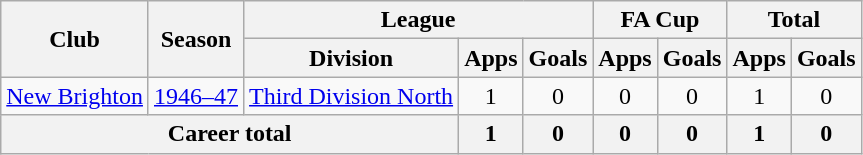<table class="wikitable" style="text-align: center;">
<tr>
<th rowspan=2>Club</th>
<th rowspan=2>Season</th>
<th colspan=3>League</th>
<th colspan=2>FA Cup</th>
<th colspan=2>Total</th>
</tr>
<tr>
<th>Division</th>
<th>Apps</th>
<th>Goals</th>
<th>Apps</th>
<th>Goals</th>
<th>Apps</th>
<th>Goals</th>
</tr>
<tr>
<td><a href='#'>New Brighton</a></td>
<td><a href='#'>1946–47</a></td>
<td><a href='#'>Third Division North</a></td>
<td>1</td>
<td>0</td>
<td>0</td>
<td>0</td>
<td>1</td>
<td>0</td>
</tr>
<tr>
<th colspan=3>Career total</th>
<th>1</th>
<th>0</th>
<th>0</th>
<th>0</th>
<th>1</th>
<th>0</th>
</tr>
</table>
